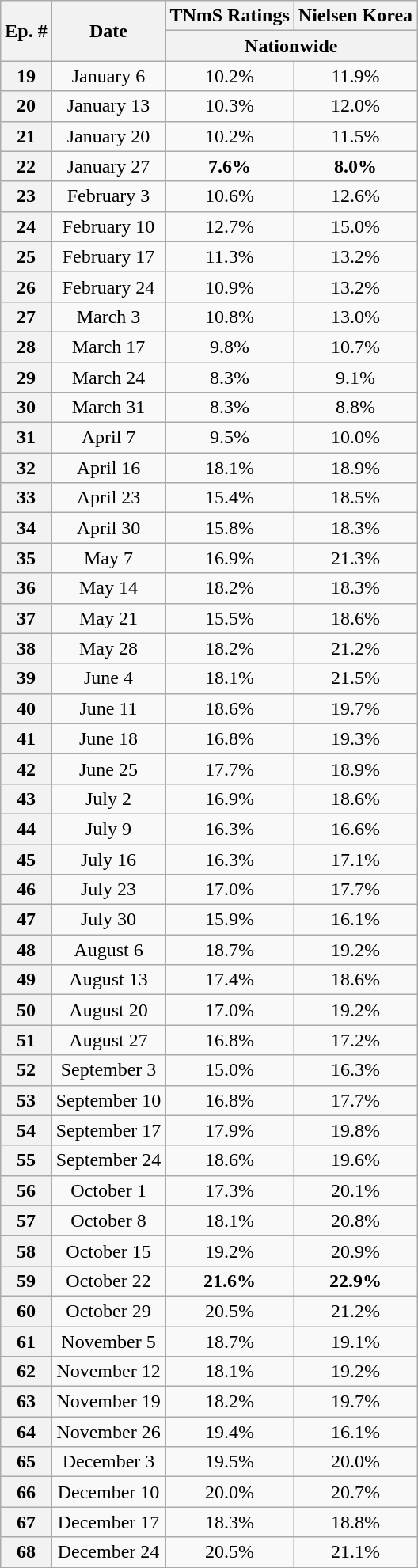<table class=wikitable style=text-align:center>
<tr>
<th rowspan=2>Ep. #</th>
<th rowspan=2>Date</th>
<th>TNmS Ratings</th>
<th>Nielsen Korea</th>
</tr>
<tr>
<th colspan=2>Nationwide</th>
</tr>
<tr>
<th>19</th>
<td>January 6</td>
<td>10.2%</td>
<td>11.9%</td>
</tr>
<tr>
<th>20</th>
<td>January 13</td>
<td>10.3%</td>
<td>12.0%</td>
</tr>
<tr>
<th>21</th>
<td>January 20</td>
<td>10.2%</td>
<td>11.5%</td>
</tr>
<tr>
<th>22</th>
<td>January 27</td>
<td><span><strong>7.6%</strong></span></td>
<td><span><strong>8.0%</strong></span></td>
</tr>
<tr>
<th>23</th>
<td>February 3</td>
<td>10.6%</td>
<td>12.6%</td>
</tr>
<tr>
<th>24</th>
<td>February 10</td>
<td>12.7%</td>
<td>15.0%</td>
</tr>
<tr>
<th>25</th>
<td>February 17</td>
<td>11.3%</td>
<td>13.2%</td>
</tr>
<tr>
<th>26</th>
<td>February 24</td>
<td>10.9%</td>
<td>13.2%</td>
</tr>
<tr>
<th>27</th>
<td>March 3</td>
<td>10.8%</td>
<td>13.0%</td>
</tr>
<tr>
<th>28</th>
<td>March 17</td>
<td>9.8%</td>
<td>10.7%</td>
</tr>
<tr>
<th>29</th>
<td>March 24</td>
<td>8.3%</td>
<td>9.1%</td>
</tr>
<tr>
<th>30</th>
<td>March 31</td>
<td>8.3%</td>
<td>8.8%</td>
</tr>
<tr>
<th>31</th>
<td>April 7</td>
<td>9.5%</td>
<td>10.0%</td>
</tr>
<tr>
<th>32</th>
<td>April 16</td>
<td>18.1%</td>
<td>18.9%</td>
</tr>
<tr>
<th>33</th>
<td>April 23</td>
<td>15.4%</td>
<td>18.5%</td>
</tr>
<tr>
<th>34</th>
<td>April 30</td>
<td>15.8%</td>
<td>18.3%</td>
</tr>
<tr>
<th>35</th>
<td>May 7</td>
<td>16.9%</td>
<td>21.3%</td>
</tr>
<tr>
<th>36</th>
<td>May 14</td>
<td>18.2%</td>
<td>18.3%</td>
</tr>
<tr>
<th>37</th>
<td>May 21</td>
<td>15.5%</td>
<td>18.6%</td>
</tr>
<tr>
<th>38</th>
<td>May 28</td>
<td>18.2%</td>
<td>21.2%</td>
</tr>
<tr>
<th>39</th>
<td>June 4</td>
<td>18.1%</td>
<td>21.5%</td>
</tr>
<tr>
<th>40</th>
<td>June 11</td>
<td>18.6%</td>
<td>19.7%</td>
</tr>
<tr>
<th>41</th>
<td>June 18</td>
<td>16.8%</td>
<td>19.3%</td>
</tr>
<tr>
<th>42</th>
<td>June 25</td>
<td>17.7%</td>
<td>18.9%</td>
</tr>
<tr>
<th>43</th>
<td>July 2</td>
<td>16.9%</td>
<td>18.6%</td>
</tr>
<tr>
<th>44</th>
<td>July 9</td>
<td>16.3%</td>
<td>16.6%</td>
</tr>
<tr>
<th>45</th>
<td>July 16</td>
<td>16.3%</td>
<td>17.1%</td>
</tr>
<tr>
<th>46</th>
<td>July 23</td>
<td>17.0%</td>
<td>17.7%</td>
</tr>
<tr>
<th>47</th>
<td>July 30</td>
<td>15.9%</td>
<td>16.1%</td>
</tr>
<tr>
<th>48</th>
<td>August 6</td>
<td>18.7%</td>
<td>19.2%</td>
</tr>
<tr>
<th>49</th>
<td>August 13</td>
<td>17.4%</td>
<td>18.6%</td>
</tr>
<tr>
<th>50</th>
<td>August 20</td>
<td>17.0%</td>
<td>19.2%</td>
</tr>
<tr>
<th>51</th>
<td>August 27</td>
<td>16.8%</td>
<td>17.2%</td>
</tr>
<tr>
<th>52</th>
<td>September 3</td>
<td>15.0%</td>
<td>16.3%</td>
</tr>
<tr>
<th>53</th>
<td>September 10</td>
<td>16.8%</td>
<td>17.7%</td>
</tr>
<tr>
<th>54</th>
<td>September 17</td>
<td>17.9%</td>
<td>19.8%</td>
</tr>
<tr>
<th>55</th>
<td>September 24</td>
<td>18.6%</td>
<td>19.6%</td>
</tr>
<tr>
<th>56</th>
<td>October 1</td>
<td>17.3%</td>
<td>20.1%</td>
</tr>
<tr>
<th>57</th>
<td>October 8</td>
<td>18.1%</td>
<td>20.8%</td>
</tr>
<tr>
<th>58</th>
<td>October 15</td>
<td>19.2%</td>
<td>20.9%</td>
</tr>
<tr>
<th>59</th>
<td>October 22</td>
<td><span><strong>21.6%</strong></span></td>
<td><span><strong>22.9%</strong></span></td>
</tr>
<tr>
<th>60</th>
<td>October 29</td>
<td>20.5%</td>
<td>21.2%</td>
</tr>
<tr>
<th>61</th>
<td>November 5</td>
<td>18.7%</td>
<td>19.1%</td>
</tr>
<tr>
<th>62</th>
<td>November 12</td>
<td>18.1%</td>
<td>19.2%</td>
</tr>
<tr>
<th>63</th>
<td>November 19</td>
<td>18.2%</td>
<td>19.7%</td>
</tr>
<tr>
<th>64</th>
<td>November 26</td>
<td>19.4%</td>
<td>16.1%</td>
</tr>
<tr>
<th>65</th>
<td>December 3</td>
<td>19.5%</td>
<td>20.0%</td>
</tr>
<tr>
<th>66</th>
<td>December 10</td>
<td>20.0%</td>
<td>20.7%</td>
</tr>
<tr>
<th>67</th>
<td>December 17</td>
<td>18.3%</td>
<td>18.8%</td>
</tr>
<tr>
<th>68</th>
<td>December 24</td>
<td>20.5%</td>
<td>21.1%</td>
</tr>
</table>
